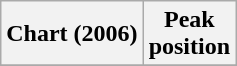<table class = "wikitable sortable plainrowheaders" style="text-align:center">
<tr>
<th scope="col">Chart (2006)</th>
<th scope="col">Peak<br>position</th>
</tr>
<tr>
</tr>
</table>
